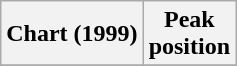<table class="wikitable sortable plainrowheaders" style="text-align:center;">
<tr>
<th scope="col">Chart (1999)</th>
<th scope="col">Peak<br>position</th>
</tr>
<tr>
</tr>
</table>
